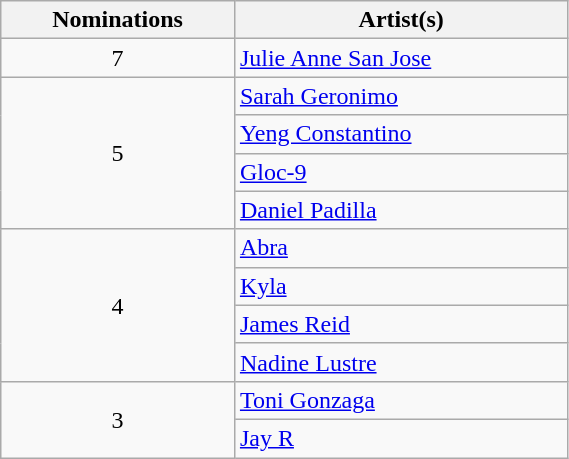<table class="wikitable"  style="width:30%;">
<tr>
<th scope="col">Nominations</th>
<th scope="col">Artist(s)</th>
</tr>
<tr>
<td align=center>7</td>
<td><a href='#'>Julie Anne San Jose</a></td>
</tr>
<tr>
<td align=center rowspan=4>5</td>
<td><a href='#'>Sarah Geronimo</a></td>
</tr>
<tr>
<td><a href='#'>Yeng Constantino</a></td>
</tr>
<tr>
<td><a href='#'>Gloc-9</a></td>
</tr>
<tr>
<td><a href='#'>Daniel Padilla</a></td>
</tr>
<tr>
<td align=center rowspan=4>4</td>
<td><a href='#'>Abra</a></td>
</tr>
<tr>
<td><a href='#'>Kyla</a></td>
</tr>
<tr>
<td><a href='#'>James Reid</a></td>
</tr>
<tr>
<td><a href='#'>Nadine Lustre</a></td>
</tr>
<tr>
<td align=center rowspan=2>3</td>
<td><a href='#'>Toni Gonzaga</a></td>
</tr>
<tr>
<td><a href='#'>Jay R</a></td>
</tr>
</table>
